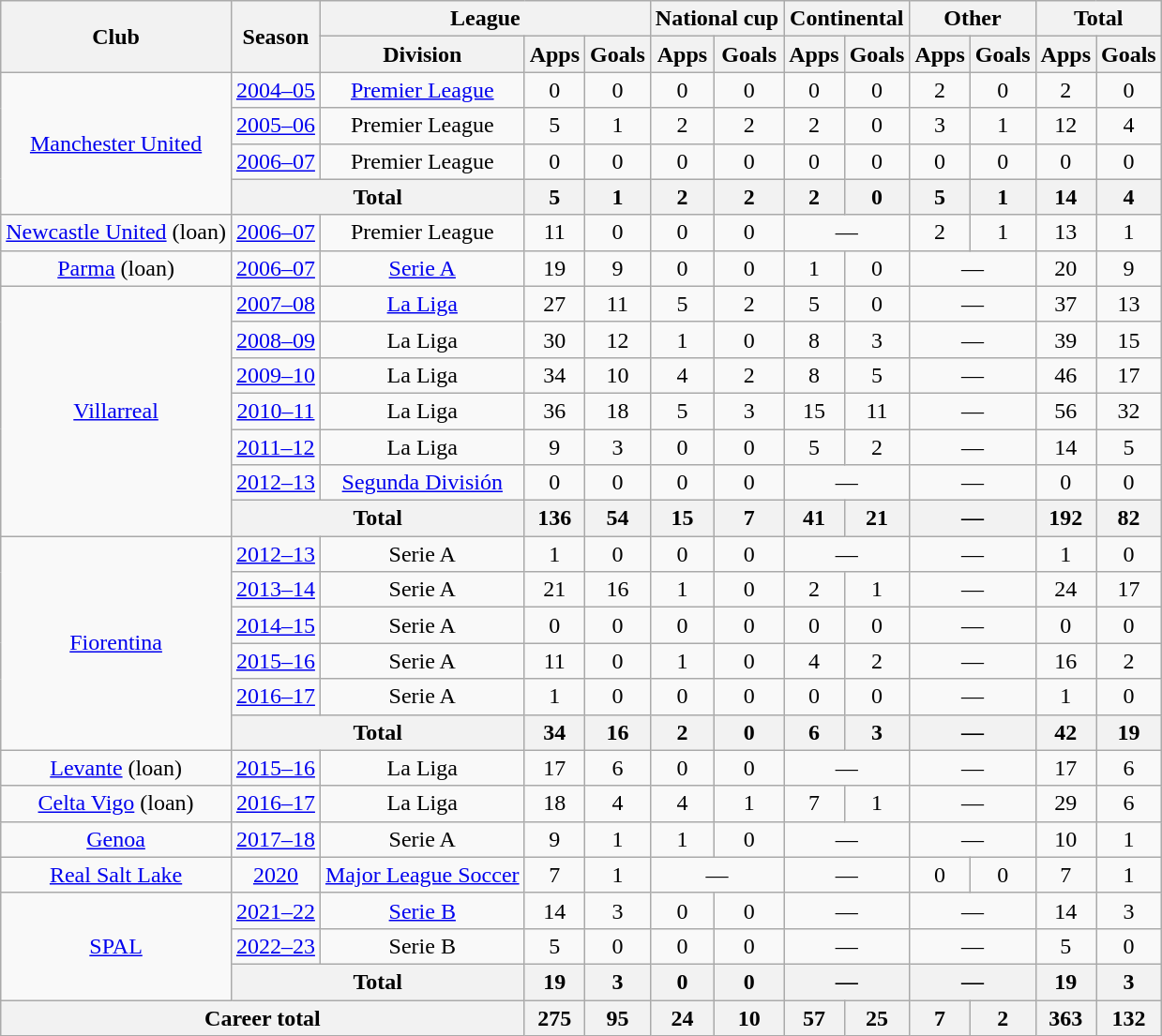<table class="wikitable" style="text-align:center">
<tr>
<th rowspan="2">Club</th>
<th rowspan="2">Season</th>
<th colspan="3">League</th>
<th colspan="2">National cup</th>
<th colspan="2">Continental</th>
<th colspan="2">Other</th>
<th colspan="2">Total</th>
</tr>
<tr>
<th>Division</th>
<th>Apps</th>
<th>Goals</th>
<th>Apps</th>
<th>Goals</th>
<th>Apps</th>
<th>Goals</th>
<th>Apps</th>
<th>Goals</th>
<th>Apps</th>
<th>Goals</th>
</tr>
<tr>
<td rowspan="4"><a href='#'>Manchester United</a></td>
<td><a href='#'>2004–05</a></td>
<td><a href='#'>Premier League</a></td>
<td>0</td>
<td>0</td>
<td>0</td>
<td>0</td>
<td>0</td>
<td>0</td>
<td>2</td>
<td>0</td>
<td>2</td>
<td>0</td>
</tr>
<tr>
<td><a href='#'>2005–06</a></td>
<td>Premier League</td>
<td>5</td>
<td>1</td>
<td>2</td>
<td>2</td>
<td>2</td>
<td>0</td>
<td>3</td>
<td>1</td>
<td>12</td>
<td>4</td>
</tr>
<tr>
<td><a href='#'>2006–07</a></td>
<td>Premier League</td>
<td>0</td>
<td>0</td>
<td>0</td>
<td>0</td>
<td>0</td>
<td>0</td>
<td>0</td>
<td>0</td>
<td>0</td>
<td>0</td>
</tr>
<tr>
<th colspan="2">Total</th>
<th>5</th>
<th>1</th>
<th>2</th>
<th>2</th>
<th>2</th>
<th>0</th>
<th>5</th>
<th>1</th>
<th>14</th>
<th>4</th>
</tr>
<tr>
<td><a href='#'>Newcastle United</a> (loan)</td>
<td><a href='#'>2006–07</a></td>
<td>Premier League</td>
<td>11</td>
<td>0</td>
<td>0</td>
<td>0</td>
<td colspan="2">—</td>
<td>2</td>
<td>1</td>
<td>13</td>
<td>1</td>
</tr>
<tr>
<td><a href='#'>Parma</a> (loan)</td>
<td><a href='#'>2006–07</a></td>
<td><a href='#'>Serie A</a></td>
<td>19</td>
<td>9</td>
<td>0</td>
<td>0</td>
<td>1</td>
<td>0</td>
<td colspan="2">—</td>
<td>20</td>
<td>9</td>
</tr>
<tr>
<td rowspan="7"><a href='#'>Villarreal</a></td>
<td><a href='#'>2007–08</a></td>
<td><a href='#'>La Liga</a></td>
<td>27</td>
<td>11</td>
<td>5</td>
<td>2</td>
<td>5</td>
<td>0</td>
<td colspan="2">—</td>
<td>37</td>
<td>13</td>
</tr>
<tr>
<td><a href='#'>2008–09</a></td>
<td>La Liga</td>
<td>30</td>
<td>12</td>
<td>1</td>
<td>0</td>
<td>8</td>
<td>3</td>
<td colspan="2">—</td>
<td>39</td>
<td>15</td>
</tr>
<tr>
<td><a href='#'>2009–10</a></td>
<td>La Liga</td>
<td>34</td>
<td>10</td>
<td>4</td>
<td>2</td>
<td>8</td>
<td>5</td>
<td colspan="2">—</td>
<td>46</td>
<td>17</td>
</tr>
<tr>
<td><a href='#'>2010–11</a></td>
<td>La Liga</td>
<td>36</td>
<td>18</td>
<td>5</td>
<td>3</td>
<td>15</td>
<td>11</td>
<td colspan="2">—</td>
<td>56</td>
<td>32</td>
</tr>
<tr>
<td><a href='#'>2011–12</a></td>
<td>La Liga</td>
<td>9</td>
<td>3</td>
<td>0</td>
<td>0</td>
<td>5</td>
<td>2</td>
<td colspan="2">—</td>
<td>14</td>
<td>5</td>
</tr>
<tr>
<td><a href='#'>2012–13</a></td>
<td><a href='#'>Segunda División</a></td>
<td>0</td>
<td>0</td>
<td>0</td>
<td>0</td>
<td colspan="2">—</td>
<td colspan="2">—</td>
<td>0</td>
<td>0</td>
</tr>
<tr>
<th colspan="2">Total</th>
<th>136</th>
<th>54</th>
<th>15</th>
<th>7</th>
<th>41</th>
<th>21</th>
<th colspan="2">—</th>
<th>192</th>
<th>82</th>
</tr>
<tr>
<td rowspan="6"><a href='#'>Fiorentina</a></td>
<td><a href='#'>2012–13</a></td>
<td>Serie A</td>
<td>1</td>
<td>0</td>
<td>0</td>
<td>0</td>
<td colspan="2">—</td>
<td colspan="2">—</td>
<td>1</td>
<td>0</td>
</tr>
<tr>
<td><a href='#'>2013–14</a></td>
<td>Serie A</td>
<td>21</td>
<td>16</td>
<td>1</td>
<td>0</td>
<td>2</td>
<td>1</td>
<td colspan="2">—</td>
<td>24</td>
<td>17</td>
</tr>
<tr>
<td><a href='#'>2014–15</a></td>
<td>Serie A</td>
<td>0</td>
<td>0</td>
<td>0</td>
<td>0</td>
<td>0</td>
<td>0</td>
<td colspan="2">—</td>
<td>0</td>
<td>0</td>
</tr>
<tr>
<td><a href='#'>2015–16</a></td>
<td>Serie A</td>
<td>11</td>
<td>0</td>
<td>1</td>
<td>0</td>
<td>4</td>
<td>2</td>
<td colspan="2">—</td>
<td>16</td>
<td>2</td>
</tr>
<tr>
<td><a href='#'>2016–17</a></td>
<td>Serie A</td>
<td>1</td>
<td>0</td>
<td>0</td>
<td>0</td>
<td>0</td>
<td>0</td>
<td colspan="2">—</td>
<td>1</td>
<td>0</td>
</tr>
<tr>
<th colspan="2">Total</th>
<th>34</th>
<th>16</th>
<th>2</th>
<th>0</th>
<th>6</th>
<th>3</th>
<th colspan="2">—</th>
<th>42</th>
<th>19</th>
</tr>
<tr>
<td><a href='#'>Levante</a> (loan)</td>
<td><a href='#'>2015–16</a></td>
<td>La Liga</td>
<td>17</td>
<td>6</td>
<td>0</td>
<td>0</td>
<td colspan="2">—</td>
<td colspan="2">—</td>
<td>17</td>
<td>6</td>
</tr>
<tr>
<td><a href='#'>Celta Vigo</a> (loan)</td>
<td><a href='#'>2016–17</a></td>
<td>La Liga</td>
<td>18</td>
<td>4</td>
<td>4</td>
<td>1</td>
<td>7</td>
<td>1</td>
<td colspan="2">—</td>
<td>29</td>
<td>6</td>
</tr>
<tr>
<td><a href='#'>Genoa</a></td>
<td><a href='#'>2017–18</a></td>
<td>Serie A</td>
<td>9</td>
<td>1</td>
<td>1</td>
<td>0</td>
<td colspan="2">—</td>
<td colspan="2">—</td>
<td>10</td>
<td>1</td>
</tr>
<tr>
<td><a href='#'>Real Salt Lake</a></td>
<td><a href='#'>2020</a></td>
<td><a href='#'>Major League Soccer</a></td>
<td>7</td>
<td>1</td>
<td colspan="2">—</td>
<td colspan="2">—</td>
<td>0</td>
<td>0</td>
<td>7</td>
<td>1</td>
</tr>
<tr>
<td rowspan="3"><a href='#'>SPAL</a></td>
<td><a href='#'>2021–22</a></td>
<td><a href='#'>Serie B</a></td>
<td>14</td>
<td>3</td>
<td>0</td>
<td>0</td>
<td colspan="2">—</td>
<td colspan="2">—</td>
<td>14</td>
<td>3</td>
</tr>
<tr>
<td><a href='#'>2022–23</a></td>
<td>Serie B</td>
<td>5</td>
<td>0</td>
<td>0</td>
<td>0</td>
<td colspan="2">—</td>
<td colspan="2">—</td>
<td>5</td>
<td>0</td>
</tr>
<tr>
<th colspan="2">Total</th>
<th>19</th>
<th>3</th>
<th>0</th>
<th>0</th>
<th colspan="2">—</th>
<th colspan="2">—</th>
<th>19</th>
<th>3</th>
</tr>
<tr>
<th colspan="3">Career total</th>
<th>275</th>
<th>95</th>
<th>24</th>
<th>10</th>
<th>57</th>
<th>25</th>
<th>7</th>
<th>2</th>
<th>363</th>
<th>132</th>
</tr>
</table>
